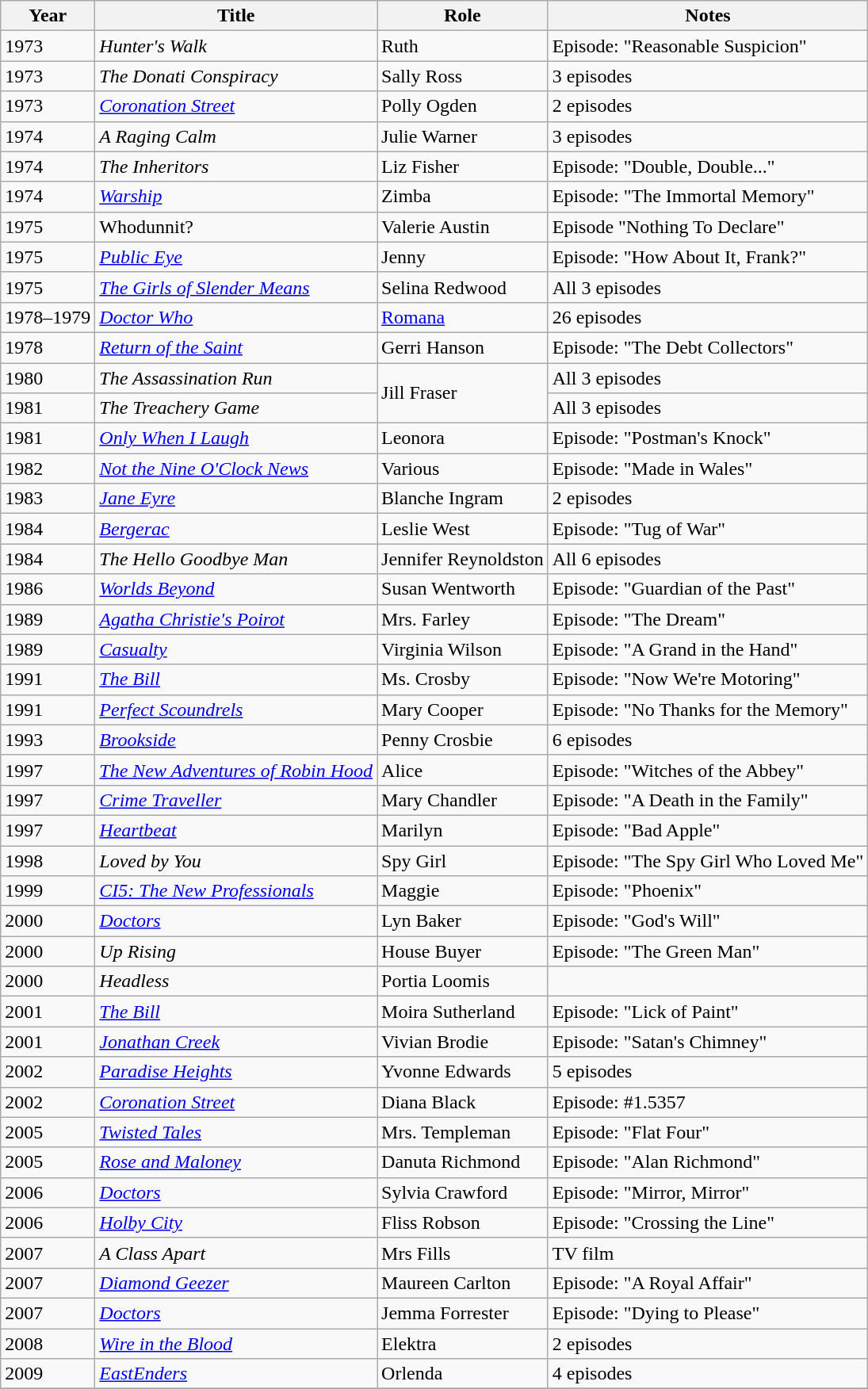<table class="wikitable">
<tr>
<th>Year</th>
<th>Title</th>
<th>Role</th>
<th>Notes</th>
</tr>
<tr>
<td>1973</td>
<td><em>Hunter's Walk</em></td>
<td>Ruth</td>
<td>Episode: "Reasonable Suspicion"</td>
</tr>
<tr>
<td>1973</td>
<td><em>The Donati Conspiracy</em></td>
<td>Sally Ross</td>
<td>3 episodes</td>
</tr>
<tr>
<td>1973</td>
<td><em><a href='#'>Coronation Street</a></em></td>
<td>Polly Ogden</td>
<td>2 episodes</td>
</tr>
<tr>
<td>1974</td>
<td><em>A Raging Calm</em></td>
<td>Julie Warner</td>
<td>3 episodes</td>
</tr>
<tr>
<td>1974</td>
<td><em>The Inheritors</em></td>
<td>Liz Fisher</td>
<td>Episode: "Double, Double..."</td>
</tr>
<tr>
<td>1974</td>
<td><em><a href='#'>Warship</a></em></td>
<td>Zimba</td>
<td>Episode: "The Immortal Memory"</td>
</tr>
<tr>
<td>1975</td>
<td>Whodunnit?</td>
<td>Valerie Austin</td>
<td>Episode "Nothing To Declare"</td>
</tr>
<tr>
<td>1975</td>
<td><em><a href='#'>Public Eye</a></em></td>
<td>Jenny</td>
<td>Episode: "How About It, Frank?"</td>
</tr>
<tr>
<td>1975</td>
<td><em><a href='#'>The Girls of Slender Means</a></em></td>
<td>Selina Redwood</td>
<td>All 3 episodes</td>
</tr>
<tr>
<td>1978–1979</td>
<td><em><a href='#'>Doctor Who</a></em></td>
<td><a href='#'>Romana</a></td>
<td>26 episodes</td>
</tr>
<tr>
<td>1978</td>
<td><em><a href='#'>Return of the Saint</a></em></td>
<td>Gerri Hanson</td>
<td>Episode: "The Debt Collectors"</td>
</tr>
<tr>
<td>1980</td>
<td><em>The Assassination Run</em></td>
<td rowspan=2>Jill Fraser</td>
<td>All 3 episodes</td>
</tr>
<tr>
<td>1981</td>
<td><em>The Treachery Game</em></td>
<td>All 3 episodes</td>
</tr>
<tr>
<td>1981</td>
<td><em><a href='#'>Only When I Laugh</a></em></td>
<td>Leonora</td>
<td>Episode: "Postman's Knock"</td>
</tr>
<tr>
<td>1982</td>
<td><em><a href='#'>Not the Nine O'Clock News</a></em></td>
<td>Various</td>
<td>Episode: "Made in Wales"</td>
</tr>
<tr>
<td>1983</td>
<td><em><a href='#'>Jane Eyre</a></em></td>
<td>Blanche Ingram</td>
<td>2 episodes</td>
</tr>
<tr>
<td>1984</td>
<td><em><a href='#'>Bergerac</a></em></td>
<td>Leslie West</td>
<td>Episode: "Tug of War"</td>
</tr>
<tr>
<td>1984</td>
<td><em>The Hello Goodbye Man</em></td>
<td>Jennifer Reynoldston</td>
<td>All 6 episodes</td>
</tr>
<tr>
<td>1986</td>
<td><em><a href='#'>Worlds Beyond</a></em></td>
<td>Susan Wentworth</td>
<td>Episode: "Guardian of the Past"</td>
</tr>
<tr>
<td>1989</td>
<td><em><a href='#'>Agatha Christie's Poirot</a></em></td>
<td>Mrs. Farley</td>
<td>Episode: "The Dream"</td>
</tr>
<tr>
<td>1989</td>
<td><em><a href='#'>Casualty</a></em></td>
<td>Virginia Wilson</td>
<td>Episode: "A Grand in the Hand"</td>
</tr>
<tr>
<td>1991</td>
<td><em><a href='#'>The Bill</a></em></td>
<td>Ms. Crosby</td>
<td>Episode: "Now We're Motoring"</td>
</tr>
<tr>
<td>1991</td>
<td><em><a href='#'>Perfect Scoundrels</a></em></td>
<td>Mary Cooper</td>
<td>Episode: "No Thanks for the Memory"</td>
</tr>
<tr>
<td>1993</td>
<td><em><a href='#'>Brookside</a></em></td>
<td>Penny Crosbie</td>
<td>6 episodes</td>
</tr>
<tr>
<td>1997</td>
<td><em><a href='#'>The New Adventures of Robin Hood</a></em></td>
<td>Alice</td>
<td>Episode: "Witches of the Abbey"</td>
</tr>
<tr>
<td>1997</td>
<td><em><a href='#'>Crime Traveller</a></em></td>
<td>Mary Chandler</td>
<td>Episode: "A Death in the Family"</td>
</tr>
<tr>
<td>1997</td>
<td><em><a href='#'>Heartbeat</a></em></td>
<td>Marilyn</td>
<td>Episode: "Bad Apple"</td>
</tr>
<tr>
<td>1998</td>
<td><em>Loved by You</em></td>
<td>Spy Girl</td>
<td>Episode: "The Spy Girl Who Loved Me"</td>
</tr>
<tr>
<td>1999</td>
<td><em><a href='#'>CI5: The New Professionals</a></em></td>
<td>Maggie</td>
<td>Episode: "Phoenix"</td>
</tr>
<tr>
<td>2000</td>
<td><em><a href='#'>Doctors</a></em></td>
<td>Lyn Baker</td>
<td>Episode: "God's Will"</td>
</tr>
<tr>
<td>2000</td>
<td><em>Up Rising</em></td>
<td>House Buyer</td>
<td>Episode: "The Green Man"</td>
</tr>
<tr>
<td>2000</td>
<td><em>Headless</em></td>
<td>Portia Loomis</td>
<td></td>
</tr>
<tr>
<td>2001</td>
<td><em><a href='#'>The Bill</a></em></td>
<td>Moira Sutherland</td>
<td>Episode: "Lick of Paint"</td>
</tr>
<tr>
<td>2001</td>
<td><em><a href='#'>Jonathan Creek</a></em></td>
<td>Vivian Brodie</td>
<td>Episode: "Satan's Chimney"</td>
</tr>
<tr>
<td>2002</td>
<td><em><a href='#'>Paradise Heights</a></em></td>
<td>Yvonne Edwards</td>
<td>5 episodes</td>
</tr>
<tr>
<td>2002</td>
<td><em><a href='#'>Coronation Street</a></em></td>
<td>Diana Black</td>
<td>Episode: #1.5357</td>
</tr>
<tr>
<td>2005</td>
<td><em><a href='#'>Twisted Tales</a></em></td>
<td>Mrs. Templeman</td>
<td>Episode: "Flat Four"</td>
</tr>
<tr>
<td>2005</td>
<td><em><a href='#'>Rose and Maloney</a></em></td>
<td>Danuta Richmond</td>
<td>Episode: "Alan Richmond"</td>
</tr>
<tr>
<td>2006</td>
<td><em><a href='#'>Doctors</a></em></td>
<td>Sylvia Crawford</td>
<td>Episode: "Mirror, Mirror"</td>
</tr>
<tr>
<td>2006</td>
<td><em><a href='#'>Holby City</a></em></td>
<td>Fliss Robson</td>
<td>Episode: "Crossing the Line"</td>
</tr>
<tr>
<td>2007</td>
<td><em>A Class Apart</em></td>
<td>Mrs Fills</td>
<td>TV film</td>
</tr>
<tr>
<td>2007</td>
<td><em><a href='#'>Diamond Geezer</a></em></td>
<td>Maureen Carlton</td>
<td>Episode: "A Royal Affair"</td>
</tr>
<tr>
<td>2007</td>
<td><em><a href='#'>Doctors</a></em></td>
<td>Jemma Forrester</td>
<td>Episode: "Dying to Please"</td>
</tr>
<tr>
<td>2008</td>
<td><em><a href='#'>Wire in the Blood</a></em></td>
<td>Elektra</td>
<td>2 episodes</td>
</tr>
<tr>
<td>2009</td>
<td><em><a href='#'>EastEnders</a></em></td>
<td>Orlenda</td>
<td>4 episodes</td>
</tr>
<tr>
</tr>
</table>
